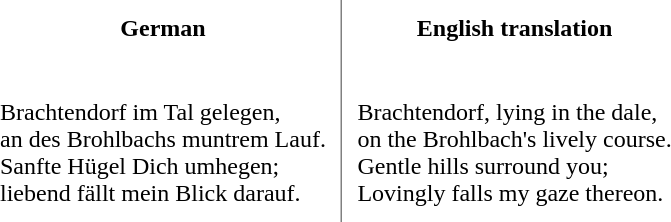<table class="toccolours" cellpadding="10" rules="cols">
<tr>
<th>German</th>
<th>English translation</th>
</tr>
<tr>
<td><br>Brachtendorf im Tal gelegen,<br>
an des Brohlbachs muntrem Lauf.<br>
Sanfte Hügel Dich umhegen;<br>
liebend fällt mein Blick darauf.<br></td>
<td><br>Brachtendorf, lying in the dale,<br>
on the Brohlbach's lively course.<br>
Gentle hills surround you;<br>
Lovingly falls my gaze thereon.<br></td>
</tr>
</table>
